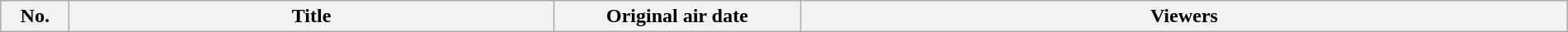<table class="wikitable plainrowheaders" style="width:100%; margin:auto;">
<tr>
<th scope="col" style="width:3em;">No.</th>
<th scope="col">Title</th>
<th scope="col" style="width:12em;">Original air date</th>
<th scope="col">Viewers<br>















</th>
</tr>
</table>
